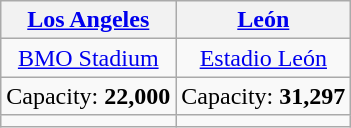<table class="wikitable" style="text-align:center">
<tr>
<th> <a href='#'>Los Angeles</a></th>
<th> <a href='#'>León</a></th>
</tr>
<tr>
<td><a href='#'>BMO Stadium</a></td>
<td><a href='#'>Estadio León</a></td>
</tr>
<tr>
<td>Capacity: <strong>22,000</strong></td>
<td>Capacity: <strong>31,297</strong></td>
</tr>
<tr>
<td></td>
<td></td>
</tr>
</table>
